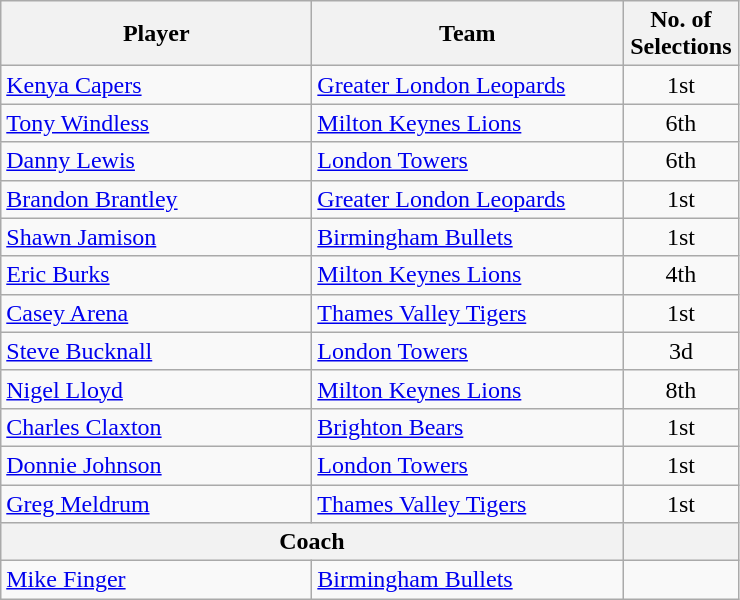<table class="wikitable">
<tr>
<th style="width:200px;">Player</th>
<th width=200>Team</th>
<th width=70>No. of Selections</th>
</tr>
<tr>
<td> <a href='#'>Kenya Capers</a></td>
<td><a href='#'>Greater London Leopards</a></td>
<td style="text-align:center">1st</td>
</tr>
<tr>
<td>  <a href='#'>Tony Windless</a></td>
<td><a href='#'>Milton Keynes Lions</a></td>
<td style="text-align:center">6th</td>
</tr>
<tr>
<td> <a href='#'>Danny Lewis</a></td>
<td><a href='#'>London Towers</a></td>
<td style="text-align:center">6th</td>
</tr>
<tr>
<td> <a href='#'>Brandon Brantley</a></td>
<td><a href='#'>Greater London Leopards</a></td>
<td style="text-align:center">1st</td>
</tr>
<tr>
<td> <a href='#'>Shawn Jamison</a></td>
<td><a href='#'>Birmingham Bullets</a></td>
<td style="text-align:center">1st</td>
</tr>
<tr>
<td> <a href='#'>Eric Burks</a></td>
<td><a href='#'>Milton Keynes Lions</a></td>
<td style="text-align:center">4th</td>
</tr>
<tr>
<td> <a href='#'>Casey Arena</a></td>
<td><a href='#'>Thames Valley Tigers</a></td>
<td style="text-align:center">1st</td>
</tr>
<tr>
<td> <a href='#'>Steve Bucknall</a></td>
<td><a href='#'>London Towers</a></td>
<td style="text-align:center">3d</td>
</tr>
<tr>
<td>  <a href='#'>Nigel Lloyd</a></td>
<td><a href='#'>Milton Keynes Lions</a></td>
<td style="text-align:center">8th</td>
</tr>
<tr>
<td> <a href='#'>Charles Claxton</a></td>
<td><a href='#'>Brighton Bears</a></td>
<td style="text-align:center">1st</td>
</tr>
<tr>
<td> <a href='#'>Donnie Johnson</a></td>
<td><a href='#'>London Towers</a></td>
<td style="text-align:center">1st</td>
</tr>
<tr>
<td> <a href='#'>Greg Meldrum</a></td>
<td><a href='#'>Thames Valley Tigers</a></td>
<td style="text-align:center">1st</td>
</tr>
<tr>
<th colspan="2">Coach</th>
<th></th>
</tr>
<tr>
<td> <a href='#'>Mike Finger</a></td>
<td><a href='#'>Birmingham Bullets</a></td>
<td></td>
</tr>
</table>
